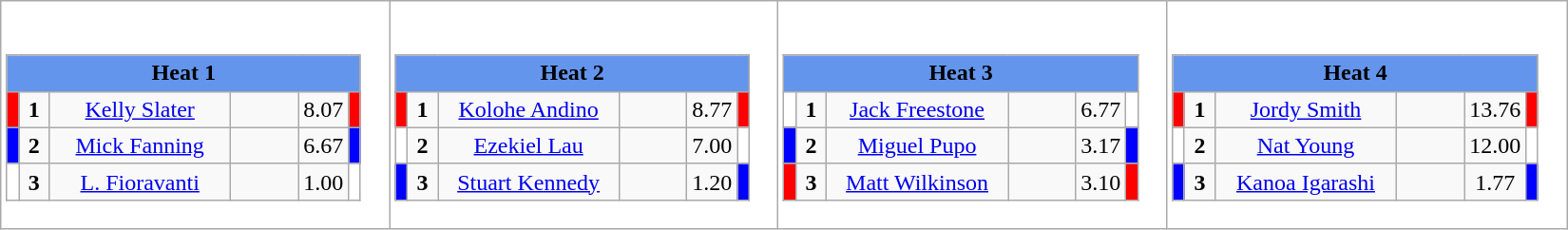<table class="wikitable" style="background:#fff;">
<tr>
<td><div><br><table class="wikitable">
<tr>
<td colspan="6"  style="text-align:center; background:#6495ed;"><strong>Heat 1</strong></td>
</tr>
<tr>
<td style="width:01px; background: #f00;"></td>
<td style="width:14px; text-align:center;"><strong>1</strong></td>
<td style="width:120px; text-align:center;"><a href='#'>Kelly Slater</a></td>
<td style="width:40px; text-align:center;"></td>
<td style="width:20px; text-align:center;">8.07</td>
<td style="width:01px; background: #f00;"></td>
</tr>
<tr>
<td style="width:01px; background: #00f;"></td>
<td style="width:14px; text-align:center;"><strong>2</strong></td>
<td style="width:120px; text-align:center;"><a href='#'>Mick Fanning</a></td>
<td style="width:40px; text-align:center;"></td>
<td style="width:20px; text-align:center;">6.67</td>
<td style="width:01px; background: #00f;"></td>
</tr>
<tr>
<td style="width:01px; background: #fff;"></td>
<td style="width:14px; text-align:center;"><strong>3</strong></td>
<td style="width:120px; text-align:center;"><a href='#'>L. Fioravanti</a></td>
<td style="width:40px; text-align:center;"></td>
<td style="width:20px; text-align:center;">1.00</td>
<td style="width:01px; background: #fff;"></td>
</tr>
</table>
</div></td>
<td><div><br><table class="wikitable">
<tr>
<td colspan="6"  style="text-align:center; background:#6495ed;"><strong>Heat 2</strong></td>
</tr>
<tr>
<td style="width:01px; background: #f00;"></td>
<td style="width:14px; text-align:center;"><strong>1</strong></td>
<td style="width:120px; text-align:center;"><a href='#'>Kolohe Andino</a></td>
<td style="width:40px; text-align:center;"></td>
<td style="width:20px; text-align:center;">8.77</td>
<td style="width:01px; background: #f00;"></td>
</tr>
<tr>
<td style="width:01px; background: #fff;"></td>
<td style="width:14px; text-align:center;"><strong>2</strong></td>
<td style="width:120px; text-align:center;"><a href='#'>Ezekiel Lau</a></td>
<td style="width:40px; text-align:center;"></td>
<td style="width:20px; text-align:center;">7.00</td>
<td style="width:01px; background: #fff;"></td>
</tr>
<tr>
<td style="width:01px; background: #00f;"></td>
<td style="width:14px; text-align:center;"><strong>3</strong></td>
<td style="width:120px; text-align:center;"><a href='#'>Stuart Kennedy</a></td>
<td style="width:40px; text-align:center;"></td>
<td style="width:20px; text-align:center;">1.20</td>
<td style="width:01px; background: #00f;"></td>
</tr>
</table>
</div></td>
<td><div><br><table class="wikitable">
<tr>
<td colspan="6"  style="text-align:center; background:#6495ed;"><strong>Heat 3</strong></td>
</tr>
<tr>
<td style="width:01px; background: #fff;"></td>
<td style="width:14px; text-align:center;"><strong>1</strong></td>
<td style="width:120px; text-align:center;"><a href='#'>Jack Freestone</a></td>
<td style="width:40px; text-align:center;"></td>
<td style="width:20px; text-align:center;">6.77</td>
<td style="width:01px; background: #fff;"></td>
</tr>
<tr>
<td style="width:01px; background: #00f;"></td>
<td style="width:14px; text-align:center;"><strong>2</strong></td>
<td style="width:120px; text-align:center;"><a href='#'>Miguel Pupo</a></td>
<td style="width:40px; text-align:center;"></td>
<td style="width:20px; text-align:center;">3.17</td>
<td style="width:01px; background: #00f;"></td>
</tr>
<tr>
<td style="width:01px; background: #f00;"></td>
<td style="width:14px; text-align:center;"><strong>3</strong></td>
<td style="width:120px; text-align:center;"><a href='#'>Matt Wilkinson</a></td>
<td style="width:40px; text-align:center;"></td>
<td style="width:20px; text-align:center;">3.10</td>
<td style="width:01px; background: #f00;"></td>
</tr>
</table>
</div></td>
<td><div><br><table class="wikitable">
<tr>
<td colspan="6"  style="text-align:center; background:#6495ed;"><strong>Heat 4</strong></td>
</tr>
<tr>
<td style="width:01px; background: #f00;"></td>
<td style="width:14px; text-align:center;"><strong>1</strong></td>
<td style="width:120px; text-align:center;"><a href='#'>Jordy Smith</a></td>
<td style="width:40px; text-align:center;"></td>
<td style="width:20px; text-align:center;">13.76</td>
<td style="width:01px; background: #f00;"></td>
</tr>
<tr>
<td style="width:01px; background: #fff;"></td>
<td style="width:14px; text-align:center;"><strong>2</strong></td>
<td style="width:120px; text-align:center;"><a href='#'>Nat Young</a></td>
<td style="width:40px; text-align:center;"></td>
<td style="width:20px; text-align:center;">12.00</td>
<td style="width:01px; background: #fff;"></td>
</tr>
<tr>
<td style="width:01px; background: #00f;"></td>
<td style="width:14px; text-align:center;"><strong>3</strong></td>
<td style="width:120px; text-align:center;"><a href='#'>Kanoa Igarashi</a></td>
<td style="width:40px; text-align:center;"></td>
<td style="width:20px; text-align:center;">1.77</td>
<td style="width:01px; background: #00f;"></td>
</tr>
</table>
</div></td>
</tr>
</table>
